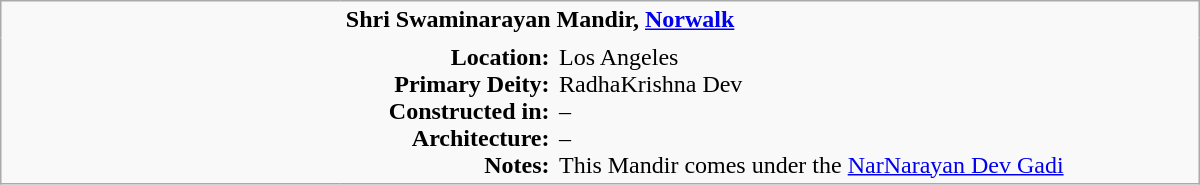<table class="wikitable plain" border="0" width="800">
<tr>
<td width="220px" rowspan="2" style="border:none;"></td>
<td valign="top" colspan=2 style="border:none;"><strong>Shri Swaminarayan Mandir, <a href='#'>Norwalk</a></strong></td>
</tr>
<tr>
<td valign="top" style="text-align:right; border:none;"><strong>Location:</strong><br><strong>Primary Deity:</strong><br><strong>Constructed in:</strong><br><strong>Architecture:</strong><br><strong>Notes:</strong></td>
<td valign="top" style="border:none;">Los Angeles <br>RadhaKrishna Dev <br>– <br>– <br>This Mandir comes under the <a href='#'>NarNarayan Dev Gadi</a></td>
</tr>
</table>
